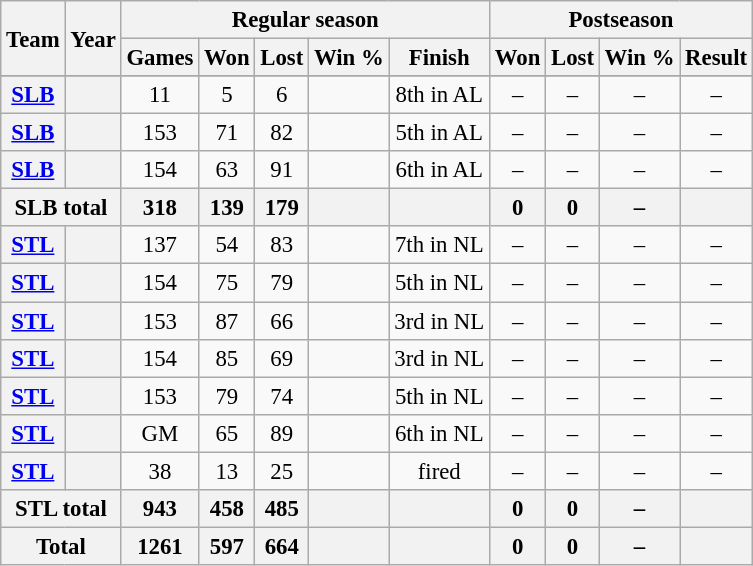<table class="wikitable" style="font-size: 95%; text-align:center;">
<tr>
<th rowspan="2">Team</th>
<th rowspan="2">Year</th>
<th colspan="5">Regular season</th>
<th colspan="4">Postseason</th>
</tr>
<tr>
<th>Games</th>
<th>Won</th>
<th>Lost</th>
<th>Win %</th>
<th>Finish</th>
<th>Won</th>
<th>Lost</th>
<th>Win %</th>
<th>Result</th>
</tr>
<tr>
</tr>
<tr>
<th><a href='#'>SLB</a></th>
<th></th>
<td>11</td>
<td>5</td>
<td>6</td>
<td></td>
<td>8th in AL</td>
<td>–</td>
<td>–</td>
<td>–</td>
<td>–</td>
</tr>
<tr>
<th><a href='#'>SLB</a></th>
<th></th>
<td>153</td>
<td>71</td>
<td>82</td>
<td></td>
<td>5th in AL</td>
<td>–</td>
<td>–</td>
<td>–</td>
<td>–</td>
</tr>
<tr>
<th><a href='#'>SLB</a></th>
<th></th>
<td>154</td>
<td>63</td>
<td>91</td>
<td></td>
<td>6th in AL</td>
<td>–</td>
<td>–</td>
<td>–</td>
<td>–</td>
</tr>
<tr>
<th colspan="2">SLB total</th>
<th>318</th>
<th>139</th>
<th>179</th>
<th></th>
<th></th>
<th>0</th>
<th>0</th>
<th>–</th>
<th></th>
</tr>
<tr>
<th><a href='#'>STL</a></th>
<th></th>
<td>137</td>
<td>54</td>
<td>83</td>
<td></td>
<td>7th in NL</td>
<td>–</td>
<td>–</td>
<td>–</td>
<td>–</td>
</tr>
<tr>
<th><a href='#'>STL</a></th>
<th></th>
<td>154</td>
<td>75</td>
<td>79</td>
<td></td>
<td>5th in NL</td>
<td>–</td>
<td>–</td>
<td>–</td>
<td>–</td>
</tr>
<tr>
<th><a href='#'>STL</a></th>
<th></th>
<td>153</td>
<td>87</td>
<td>66</td>
<td></td>
<td>3rd in NL</td>
<td>–</td>
<td>–</td>
<td>–</td>
<td>–</td>
</tr>
<tr>
<th><a href='#'>STL</a></th>
<th></th>
<td>154</td>
<td>85</td>
<td>69</td>
<td></td>
<td>3rd in NL</td>
<td>–</td>
<td>–</td>
<td>–</td>
<td>–</td>
</tr>
<tr>
<th><a href='#'>STL</a></th>
<th></th>
<td>153</td>
<td>79</td>
<td>74</td>
<td></td>
<td>5th in NL</td>
<td>–</td>
<td>–</td>
<td>–</td>
<td>–</td>
</tr>
<tr>
<th><a href='#'>STL</a></th>
<th></th>
<td>GM</td>
<td>65</td>
<td>89</td>
<td></td>
<td>6th in NL</td>
<td>–</td>
<td>–</td>
<td>–</td>
<td>–</td>
</tr>
<tr>
<th><a href='#'>STL</a></th>
<th></th>
<td>38</td>
<td>13</td>
<td>25</td>
<td></td>
<td>fired</td>
<td>–</td>
<td>–</td>
<td>–</td>
<td>–</td>
</tr>
<tr>
<th colspan="2">STL total</th>
<th>943</th>
<th>458</th>
<th>485</th>
<th></th>
<th></th>
<th>0</th>
<th>0</th>
<th>–</th>
<th></th>
</tr>
<tr>
<th colspan="2">Total</th>
<th>1261</th>
<th>597</th>
<th>664</th>
<th></th>
<th></th>
<th>0</th>
<th>0</th>
<th>–</th>
<th></th>
</tr>
</table>
